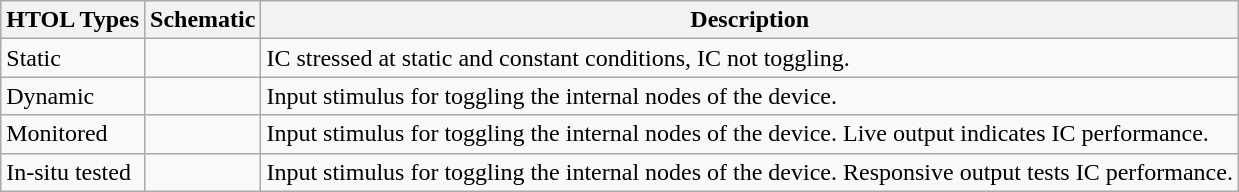<table class="wikitable">
<tr>
<th>HTOL Types</th>
<th>Schematic</th>
<th>Description</th>
</tr>
<tr>
<td>Static</td>
<td></td>
<td>IC stressed at static and constant conditions, IC not toggling.</td>
</tr>
<tr>
<td>Dynamic</td>
<td></td>
<td>Input stimulus for toggling the internal nodes of the device.</td>
</tr>
<tr>
<td>Monitored</td>
<td></td>
<td>Input stimulus for toggling the internal nodes of the device. Live output indicates IC performance.</td>
</tr>
<tr>
<td>In-situ tested</td>
<td></td>
<td>Input stimulus for toggling the internal nodes of the device. Responsive output tests IC performance.</td>
</tr>
</table>
